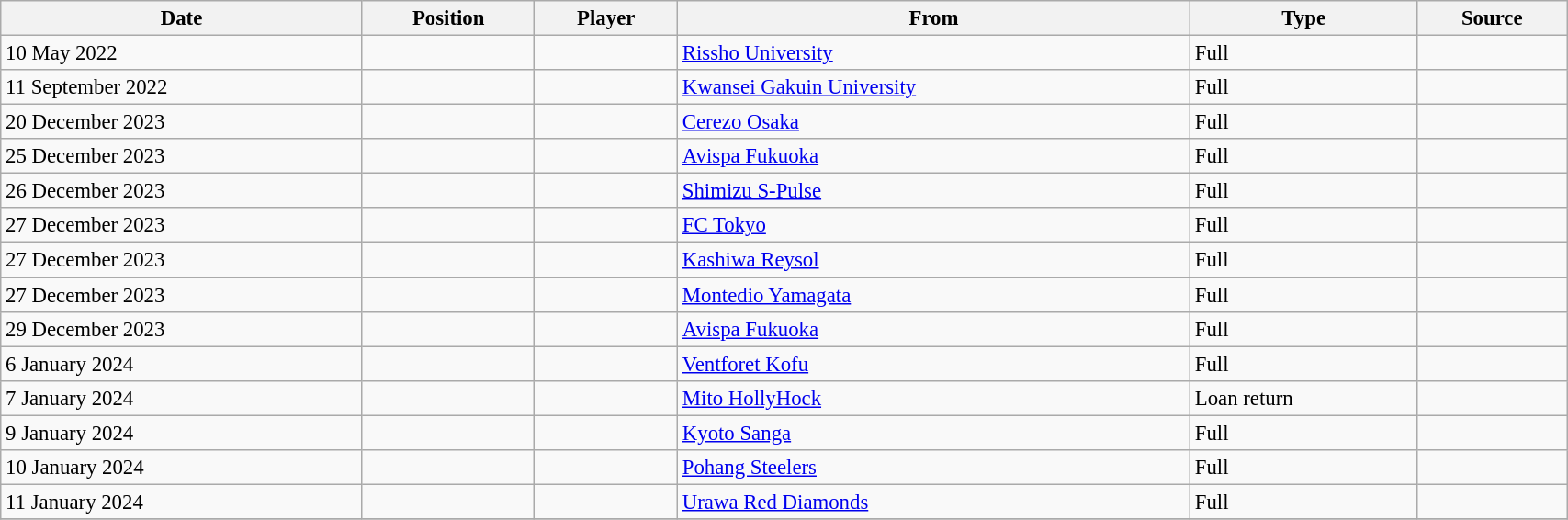<table class="wikitable sortable" style="width:90%; text-align:center; font-size:95%; text-align:left;">
<tr>
<th>Date</th>
<th>Position</th>
<th>Player</th>
<th>From</th>
<th>Type</th>
<th>Source</th>
</tr>
<tr>
<td>10 May 2022</td>
<td></td>
<td></td>
<td> <a href='#'>Rissho University</a></td>
<td>Full</td>
<td></td>
</tr>
<tr>
<td>11 September 2022</td>
<td></td>
<td></td>
<td> <a href='#'>Kwansei Gakuin University</a></td>
<td>Full</td>
<td></td>
</tr>
<tr>
<td>20 December 2023</td>
<td></td>
<td></td>
<td> <a href='#'>Cerezo Osaka</a></td>
<td>Full</td>
<td></td>
</tr>
<tr>
<td>25 December 2023</td>
<td></td>
<td></td>
<td> <a href='#'>Avispa Fukuoka</a></td>
<td>Full</td>
<td></td>
</tr>
<tr>
<td>26 December 2023</td>
<td></td>
<td></td>
<td> <a href='#'>Shimizu S-Pulse</a></td>
<td>Full</td>
<td></td>
</tr>
<tr>
<td>27 December 2023</td>
<td></td>
<td></td>
<td> <a href='#'>FC Tokyo</a></td>
<td>Full</td>
<td></td>
</tr>
<tr>
<td>27 December 2023</td>
<td></td>
<td></td>
<td> <a href='#'>Kashiwa Reysol</a></td>
<td>Full</td>
<td></td>
</tr>
<tr>
<td>27 December 2023</td>
<td></td>
<td></td>
<td> <a href='#'>Montedio Yamagata</a></td>
<td>Full</td>
<td></td>
</tr>
<tr>
<td>29 December 2023</td>
<td></td>
<td></td>
<td> <a href='#'>Avispa Fukuoka</a></td>
<td>Full</td>
<td></td>
</tr>
<tr>
<td>6 January 2024</td>
<td></td>
<td></td>
<td> <a href='#'>Ventforet Kofu</a></td>
<td>Full</td>
<td></td>
</tr>
<tr>
<td>7 January 2024</td>
<td></td>
<td></td>
<td> <a href='#'>Mito HollyHock</a></td>
<td>Loan return</td>
<td></td>
</tr>
<tr>
<td>9 January 2024</td>
<td></td>
<td></td>
<td> <a href='#'>Kyoto Sanga</a></td>
<td>Full</td>
<td></td>
</tr>
<tr>
<td>10 January 2024</td>
<td></td>
<td></td>
<td> <a href='#'>Pohang Steelers</a></td>
<td>Full</td>
<td></td>
</tr>
<tr>
<td>11 January 2024</td>
<td></td>
<td></td>
<td> <a href='#'>Urawa Red Diamonds</a></td>
<td>Full</td>
<td></td>
</tr>
<tr>
</tr>
</table>
